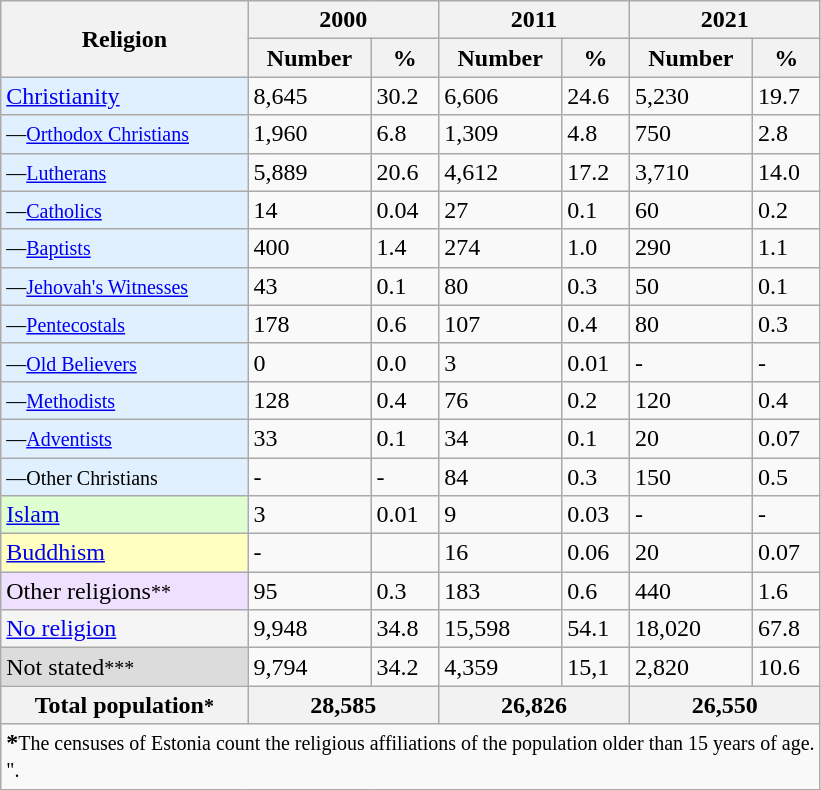<table class="wikitable">
<tr>
<th rowspan="2">Religion</th>
<th style="text-align:center;" colspan="2">2000</th>
<th style="text-align:center;" colspan="2">2011</th>
<th style="text-align:center;" colspan="2">2021</th>
</tr>
<tr>
<th>Number</th>
<th>%</th>
<th>Number</th>
<th>%</th>
<th>Number</th>
<th>%</th>
</tr>
<tr>
<td style="background:#E0F0FF;"><a href='#'>Christianity</a></td>
<td>8,645</td>
<td>30.2</td>
<td>6,606</td>
<td>24.6</td>
<td>5,230</td>
<td>19.7</td>
</tr>
<tr>
<td style="background:#E0F0FF;"><small>—<a href='#'>Orthodox Christians</a></small></td>
<td>1,960</td>
<td>6.8</td>
<td>1,309</td>
<td>4.8</td>
<td>750</td>
<td>2.8</td>
</tr>
<tr>
<td style="background:#E0F0FF;"><small>—<a href='#'>Lutherans</a></small></td>
<td>5,889</td>
<td>20.6</td>
<td>4,612</td>
<td>17.2</td>
<td>3,710</td>
<td>14.0</td>
</tr>
<tr>
<td style="background:#E0F0FF;"><small>—<a href='#'>Catholics</a></small></td>
<td>14</td>
<td>0.04</td>
<td>27</td>
<td>0.1</td>
<td>60</td>
<td>0.2</td>
</tr>
<tr>
<td style="background:#E0F0FF;"><small>—<a href='#'>Baptists</a></small></td>
<td>400</td>
<td>1.4</td>
<td>274</td>
<td>1.0</td>
<td>290</td>
<td>1.1</td>
</tr>
<tr>
<td style="background:#E0F0FF;"><small>—<a href='#'>Jehovah's Witnesses</a></small></td>
<td>43</td>
<td>0.1</td>
<td>80</td>
<td>0.3</td>
<td>50</td>
<td>0.1</td>
</tr>
<tr>
<td style="background:#E0F0FF;"><small>—<a href='#'>Pentecostals</a></small></td>
<td>178</td>
<td>0.6</td>
<td>107</td>
<td>0.4</td>
<td>80</td>
<td>0.3</td>
</tr>
<tr>
<td style="background:#E0F0FF;"><small>—<a href='#'>Old Believers</a></small></td>
<td>0</td>
<td>0.0</td>
<td>3</td>
<td>0.01</td>
<td>-</td>
<td>-</td>
</tr>
<tr>
<td style="background:#E0F0FF;"><small>—<a href='#'>Methodists</a></small></td>
<td>128</td>
<td>0.4</td>
<td>76</td>
<td>0.2</td>
<td>120</td>
<td>0.4</td>
</tr>
<tr>
<td style="background:#E0F0FF;"><small>—<a href='#'>Adventists</a></small></td>
<td>33</td>
<td>0.1</td>
<td>34</td>
<td>0.1</td>
<td>20</td>
<td>0.07</td>
</tr>
<tr>
<td style="background:#E0F0FF;"><small>—Other Christians</small></td>
<td>-</td>
<td>-</td>
<td>84</td>
<td>0.3</td>
<td>150</td>
<td>0.5</td>
</tr>
<tr>
<td style="background:#E0FFD0;"><a href='#'>Islam</a></td>
<td>3</td>
<td>0.01</td>
<td>9</td>
<td>0.03</td>
<td>-</td>
<td>-</td>
</tr>
<tr>
<td style="background:#FFFFC0;"><a href='#'>Buddhism</a></td>
<td>-</td>
<td></td>
<td>16</td>
<td>0.06</td>
<td>20</td>
<td>0.07</td>
</tr>
<tr>
<td style="background:#F0E0FF;">Other religions<small>**</small></td>
<td>95</td>
<td>0.3</td>
<td>183</td>
<td>0.6</td>
<td>440</td>
<td>1.6</td>
</tr>
<tr>
<td style="background:#F5F5F5;"><a href='#'>No religion</a></td>
<td>9,948</td>
<td>34.8</td>
<td>15,598</td>
<td>54.1</td>
<td>18,020</td>
<td>67.8</td>
</tr>
<tr>
<td style="background:#DCDCDC;">Not stated<small>***</small></td>
<td>9,794</td>
<td>34.2</td>
<td>4,359</td>
<td>15,1</td>
<td>2,820</td>
<td>10.6</td>
</tr>
<tr>
<th>Total population<small>*</small></th>
<th colspan="2">28,585</th>
<th colspan="2">26,826</th>
<th colspan="2">26,550</th>
</tr>
<tr>
<td colspan="7"><strong>*</strong><small>The censuses of Estonia count the religious affiliations of the population older than 15 years of age.</small><br><small>".</small></td>
</tr>
</table>
